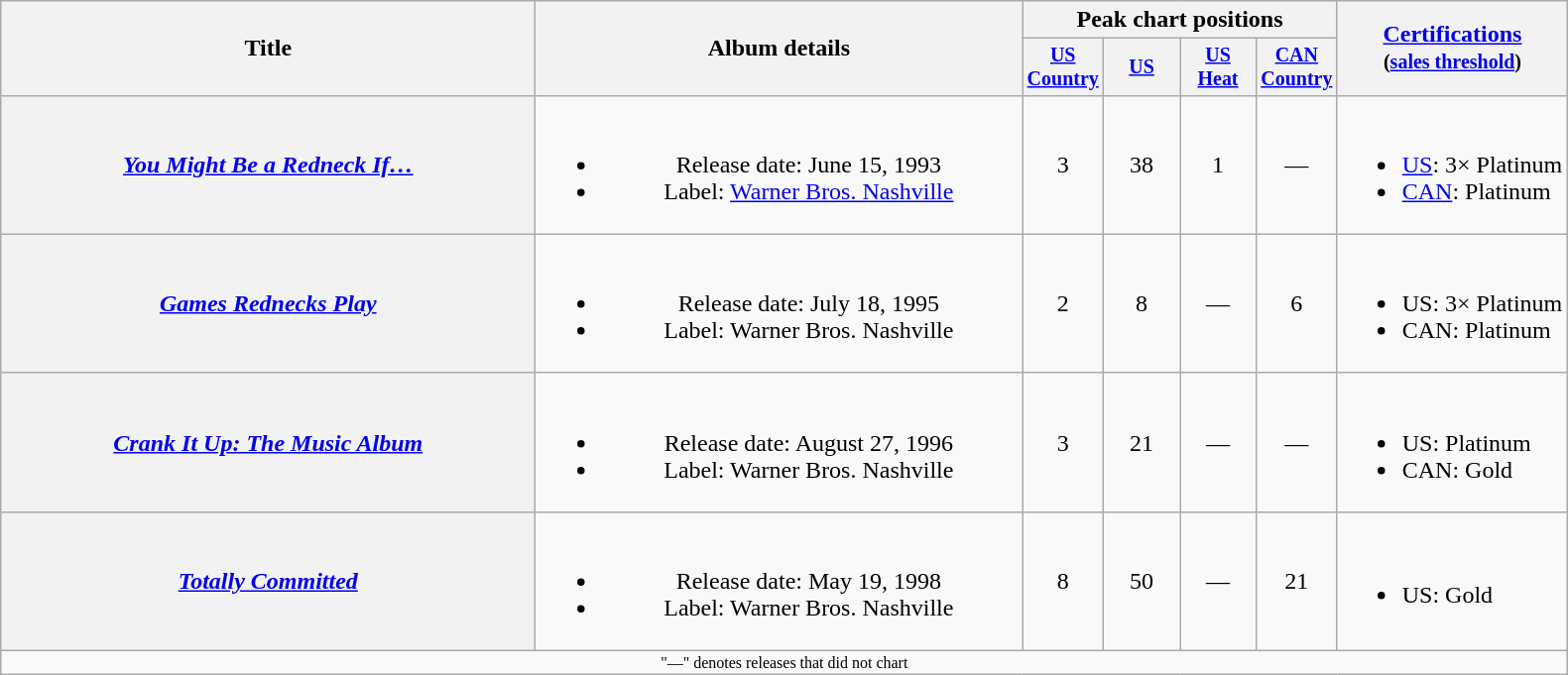<table class="wikitable plainrowheaders" style="text-align:center;">
<tr>
<th rowspan="2" style="width:22em;">Title</th>
<th rowspan="2" style="width:20em;">Album details</th>
<th colspan="4">Peak chart positions</th>
<th rowspan="2"><a href='#'>Certifications</a><br><small>(<a href='#'>sales threshold</a>)</small></th>
</tr>
<tr style="font-size: smaller">
<th style="width:45px"><a href='#'>US Country</a><br></th>
<th style="width:45px"><a href='#'>US</a><br></th>
<th style="width:45px"><a href='#'>US<br>Heat</a><br></th>
<th style="width:45px"><a href='#'>CAN Country</a><br></th>
</tr>
<tr>
<th scope="row"><em><a href='#'>You Might Be a Redneck If…</a></em></th>
<td><br><ul><li>Release date: June 15, 1993</li><li>Label: <a href='#'>Warner Bros. Nashville</a></li></ul></td>
<td>3</td>
<td>38</td>
<td>1</td>
<td>—</td>
<td style="text-align:left"><br><ul><li><a href='#'>US</a>: 3× Platinum</li><li><a href='#'>CAN</a>: Platinum</li></ul></td>
</tr>
<tr>
<th scope="row"><em><a href='#'>Games Rednecks Play</a></em></th>
<td><br><ul><li>Release date: July 18, 1995</li><li>Label: Warner Bros. Nashville</li></ul></td>
<td>2</td>
<td>8</td>
<td>—</td>
<td>6</td>
<td style="text-align:left"><br><ul><li>US: 3× Platinum</li><li>CAN: Platinum</li></ul></td>
</tr>
<tr>
<th scope="row"><em><a href='#'>Crank It Up: The Music Album</a></em></th>
<td><br><ul><li>Release date: August 27, 1996</li><li>Label: Warner Bros. Nashville</li></ul></td>
<td>3</td>
<td>21</td>
<td>—</td>
<td>—</td>
<td style="text-align:left"><br><ul><li>US: Platinum</li><li>CAN: Gold</li></ul></td>
</tr>
<tr>
<th scope="row"><em><a href='#'>Totally Committed</a></em></th>
<td><br><ul><li>Release date: May 19, 1998</li><li>Label: Warner Bros. Nashville</li></ul></td>
<td>8</td>
<td>50</td>
<td>—</td>
<td>21</td>
<td style="text-align:left"><br><ul><li>US: Gold</li></ul></td>
</tr>
<tr>
<td colspan="7" style="font-size:8pt">"—" denotes releases that did not chart</td>
</tr>
</table>
